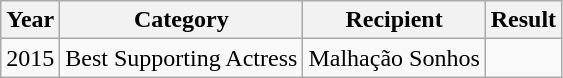<table class="wikitable">
<tr>
<th>Year</th>
<th>Category</th>
<th>Recipient</th>
<th>Result</th>
</tr>
<tr>
<td>2015</td>
<td>Best Supporting Actress</td>
<td>Malhação Sonhos</td>
<td></td>
</tr>
</table>
